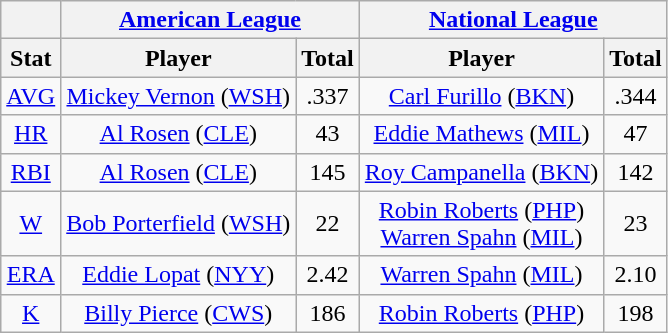<table class="wikitable" style="text-align:center;">
<tr>
<th></th>
<th colspan="2"><a href='#'>American League</a></th>
<th colspan="2"><a href='#'>National League</a></th>
</tr>
<tr>
<th>Stat</th>
<th>Player</th>
<th>Total</th>
<th>Player</th>
<th>Total</th>
</tr>
<tr>
<td><a href='#'>AVG</a></td>
<td><a href='#'>Mickey Vernon</a> (<a href='#'>WSH</a>)</td>
<td>.337</td>
<td><a href='#'>Carl Furillo</a> (<a href='#'>BKN</a>)</td>
<td>.344</td>
</tr>
<tr>
<td><a href='#'>HR</a></td>
<td><a href='#'>Al Rosen</a> (<a href='#'>CLE</a>)</td>
<td>43</td>
<td><a href='#'>Eddie Mathews</a> (<a href='#'>MIL</a>)</td>
<td>47</td>
</tr>
<tr>
<td><a href='#'>RBI</a></td>
<td><a href='#'>Al Rosen</a> (<a href='#'>CLE</a>)</td>
<td>145</td>
<td><a href='#'>Roy Campanella</a> (<a href='#'>BKN</a>)</td>
<td>142</td>
</tr>
<tr>
<td><a href='#'>W</a></td>
<td><a href='#'>Bob Porterfield</a> (<a href='#'>WSH</a>)</td>
<td>22</td>
<td><a href='#'>Robin Roberts</a> (<a href='#'>PHP</a>)<br><a href='#'>Warren Spahn</a> (<a href='#'>MIL</a>)</td>
<td>23</td>
</tr>
<tr>
<td><a href='#'>ERA</a></td>
<td><a href='#'>Eddie Lopat</a> (<a href='#'>NYY</a>)</td>
<td>2.42</td>
<td><a href='#'>Warren Spahn</a> (<a href='#'>MIL</a>)</td>
<td>2.10</td>
</tr>
<tr>
<td><a href='#'>K</a></td>
<td><a href='#'>Billy Pierce</a> (<a href='#'>CWS</a>)</td>
<td>186</td>
<td><a href='#'>Robin Roberts</a> (<a href='#'>PHP</a>)</td>
<td>198</td>
</tr>
</table>
